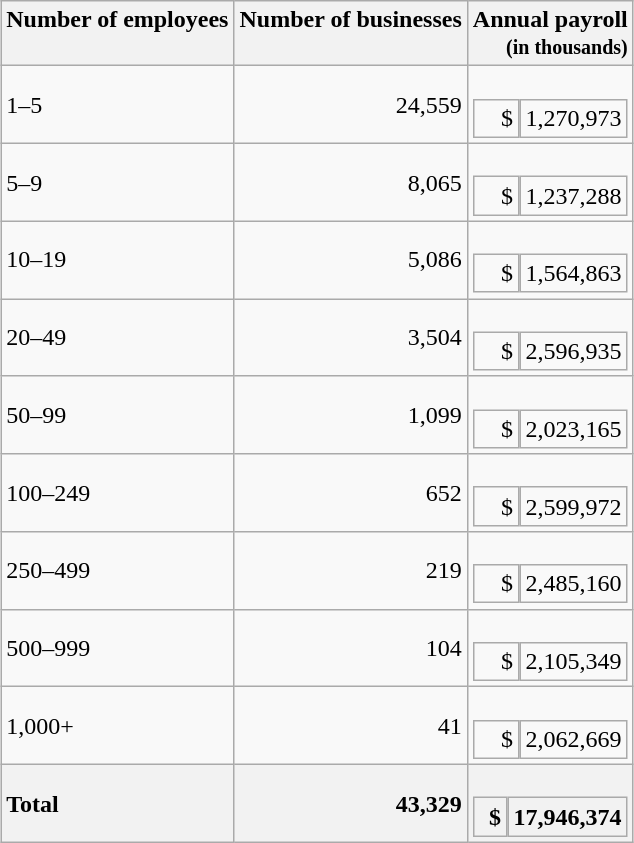<table class="wikitable sortable" style="margin: auto">
<tr>
<th style="vertical-align: top">Number of employees</th>
<th style="vertical-align: top; text-align: right">Number of businesses</th>
<th style="vertical-align: top; text-align: right">Annual payroll<br><small>(in thousands)</small></th>
</tr>
<tr>
<td data-sort-value="1">1–5</td>
<td style="text-align: right">24,559</td>
<td style="text-align: right" data-sort-value="1270973"><br><table cellpadding="0" cellspacing="0" style="width:100%;">
<tr>
<td style="width: 30%">$</td>
<td style="text-align: right; width: 70%">1,270,973</td>
</tr>
</table>
</td>
</tr>
<tr>
<td data-sort-value="5">5–9</td>
<td style="text-align: right">8,065</td>
<td style="text-align: right" data-sort-value="1237288"><br><table cellpadding="0" cellspacing="0" style="width:100%;">
<tr>
<td style="width: 30%">$</td>
<td style="text-align: right; width: 70%">1,237,288</td>
</tr>
</table>
</td>
</tr>
<tr>
<td data-sort-value="10">10–19</td>
<td style="text-align: right">5,086</td>
<td style="text-align: right" data-sort-value="1564863"><br><table cellpadding="0" cellspacing="0" style="width:100%;">
<tr>
<td style="width: 30%">$</td>
<td style="text-align: right; width: 70%">1,564,863</td>
</tr>
</table>
</td>
</tr>
<tr>
<td data-sort-value="20">20–49</td>
<td style="text-align: right">3,504</td>
<td style="text-align: right" data-sort-value="2596935"><br><table cellpadding="0" cellspacing="0" style="width:100%;">
<tr>
<td style="width: 30%">$</td>
<td style="text-align: right; width: 70%">2,596,935</td>
</tr>
</table>
</td>
</tr>
<tr>
<td data-sort-value="50">50–99</td>
<td style="text-align: right">1,099</td>
<td style="text-align: right" data-sort-value="2023165"><br><table cellpadding="0" cellspacing="0" style="width:100%;">
<tr>
<td style="width: 30%">$</td>
<td style="text-align: right; width: 70%">2,023,165</td>
</tr>
</table>
</td>
</tr>
<tr>
<td data-sort-value="100">100–249</td>
<td style="text-align: right">652</td>
<td style="text-align: right" data-sort-value="2599972"><br><table cellpadding="0" cellspacing="0" style="width:100%;">
<tr>
<td style="width: 30%">$</td>
<td style="text-align: right; width: 70%">2,599,972</td>
</tr>
</table>
</td>
</tr>
<tr>
<td data-sort-value="250">250–499</td>
<td style="text-align: right">219</td>
<td style="text-align: right" data-sort-value="2485160"><br><table cellpadding="0" cellspacing="0" style="width:100%;">
<tr>
<td style="width: 30%">$</td>
<td style="text-align: right; width: 70%">2,485,160</td>
</tr>
</table>
</td>
</tr>
<tr>
<td data-sort-value="500">500–999</td>
<td style="text-align: right">104</td>
<td style="text-align: right" data-sort-value="2105349"><br><table cellpadding="0" cellspacing="0" style="width:100%;">
<tr>
<td style="width: 30%">$</td>
<td style="text-align: right; width: 70%">2,105,349</td>
</tr>
</table>
</td>
</tr>
<tr>
<td data-sort-value="1000">1,000+</td>
<td style="text-align: right">41</td>
<td style="text-align: right" data-sort-value="2062669"><br><table cellpadding="0" cellspacing="0" style="width:100%;">
<tr>
<td style="width: 30%">$</td>
<td style="text-align: right; width: 70%">2,062,669</td>
</tr>
</table>
</td>
</tr>
<tr>
<th style="text-align: left">Total</th>
<th style="text-align: right">43,329</th>
<th style="text-align: right" data-sort-value="17946374"><br><table cellpadding="0" cellspacing="0" style="width:100%;">
<tr>
<td style="width: 30%">$</td>
<td style="text-align: right; width: 70%">17,946,374</td>
</tr>
</table>
</th>
</tr>
</table>
